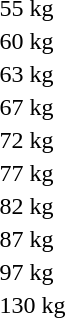<table>
<tr>
<td>55 kg<br></td>
<td></td>
<td></td>
<td></td>
</tr>
<tr>
<td rowspan=2>60 kg<br></td>
<td rowspan=2></td>
<td rowspan=2></td>
<td></td>
</tr>
<tr>
<td></td>
</tr>
<tr>
<td rowspan=2>63 kg<br></td>
<td rowspan=2></td>
<td rowspan=2></td>
<td></td>
</tr>
<tr>
<td></td>
</tr>
<tr>
<td rowspan=2>67 kg<br></td>
<td rowspan=2></td>
<td rowspan=2></td>
<td></td>
</tr>
<tr>
<td></td>
</tr>
<tr>
<td rowspan=2>72 kg<br></td>
<td rowspan=2></td>
<td rowspan=2></td>
<td></td>
</tr>
<tr>
<td></td>
</tr>
<tr>
<td rowspan=2>77 kg<br></td>
<td rowspan=2></td>
<td rowspan=2></td>
<td></td>
</tr>
<tr>
<td></td>
</tr>
<tr>
<td rowspan=2>82 kg<br></td>
<td rowspan=2></td>
<td rowspan=2></td>
<td></td>
</tr>
<tr>
<td></td>
</tr>
<tr>
<td rowspan=2>87 kg<br></td>
<td rowspan=2></td>
<td rowspan=2></td>
<td></td>
</tr>
<tr>
<td></td>
</tr>
<tr>
<td rowspan=2>97 kg<br></td>
<td rowspan=2></td>
<td rowspan=2></td>
<td></td>
</tr>
<tr>
<td></td>
</tr>
<tr>
<td rowspan=2>130 kg<br></td>
<td rowspan=2></td>
<td rowspan=2></td>
<td></td>
</tr>
<tr>
<td></td>
</tr>
</table>
